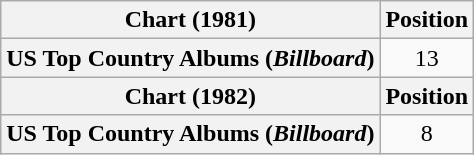<table class="wikitable plainrowheaders" style="text-align:center">
<tr>
<th scope="col">Chart (1981)</th>
<th scope="col">Position</th>
</tr>
<tr>
<th scope="row">US Top Country Albums (<em>Billboard</em>)</th>
<td>13</td>
</tr>
<tr>
<th scope="col">Chart (1982)</th>
<th scope="col">Position</th>
</tr>
<tr>
<th scope="row">US Top Country Albums (<em>Billboard</em>)</th>
<td>8</td>
</tr>
</table>
